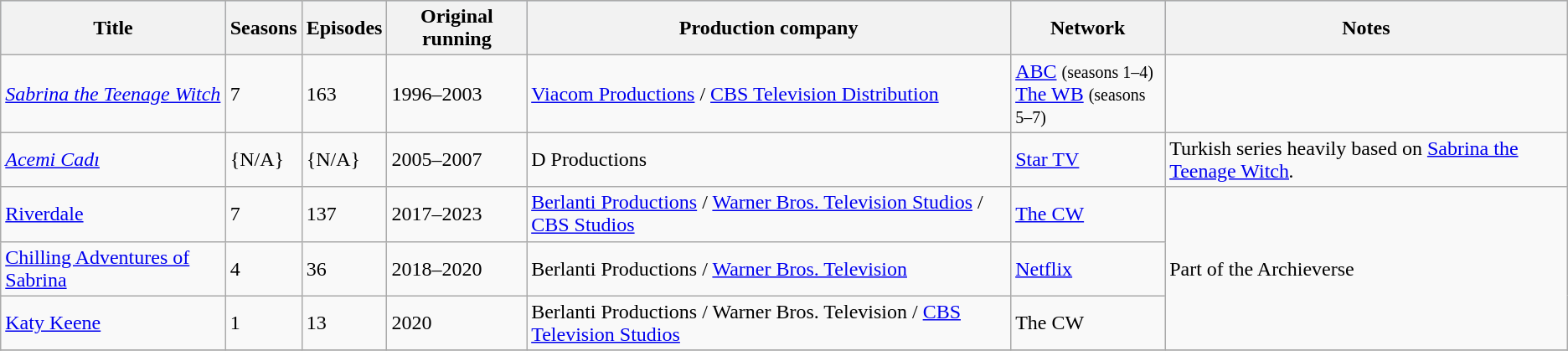<table class="wikitable sortable">
<tr style="background:#b0c4de;">
<th>Title</th>
<th>Seasons</th>
<th>Episodes</th>
<th>Original running</th>
<th>Production company</th>
<th>Network</th>
<th>Notes</th>
</tr>
<tr>
<td><em><a href='#'>Sabrina the Teenage Witch</a></em></td>
<td>7</td>
<td>163</td>
<td>1996–2003</td>
<td><a href='#'>Viacom Productions</a> / <a href='#'>CBS Television Distribution</a></td>
<td><a href='#'>ABC</a> <small>(seasons 1–4)</small><br><a href='#'>The WB</a> <small>(seasons 5–7)</small></td>
<td></td>
</tr>
<tr>
<td><em><a href='#'>Acemi Cadı</a></td>
<td>{N/A}</td>
<td>{N/A}</td>
<td>2005–2007</td>
<td>D Productions</td>
<td><a href='#'>Star TV</a></td>
<td>Turkish series heavily based on </em><a href='#'>Sabrina the Teenage Witch</a><em>.</td>
</tr>
<tr>
<td></em><a href='#'>Riverdale</a><em></td>
<td>7</td>
<td>137</td>
<td>2017–2023</td>
<td><a href='#'>Berlanti Productions</a> / <a href='#'>Warner Bros. Television Studios</a> / <a href='#'>CBS Studios</a></td>
<td><a href='#'>The CW</a></td>
<td rowspan="3">Part of the </em>Archieverse<em></td>
</tr>
<tr>
<td></em><a href='#'>Chilling Adventures of Sabrina</a><em></td>
<td>4</td>
<td>36</td>
<td>2018–2020</td>
<td>Berlanti Productions / <a href='#'>Warner Bros. Television</a></td>
<td><a href='#'>Netflix</a></td>
</tr>
<tr>
<td></em><a href='#'>Katy Keene</a><em></td>
<td>1</td>
<td>13</td>
<td>2020</td>
<td>Berlanti Productions / Warner Bros. Television / <a href='#'>CBS Television Studios</a></td>
<td>The CW</td>
</tr>
<tr>
</tr>
</table>
